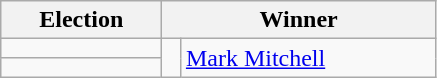<table class=wikitable>
<tr>
<th width=100>Election</th>
<th width=175 colspan=2>Winner</th>
</tr>
<tr>
<td></td>
<td width=5 rowspan="2" bgcolor=></td>
<td rowspan="2"><a href='#'>Mark Mitchell</a></td>
</tr>
<tr>
<td></td>
</tr>
</table>
